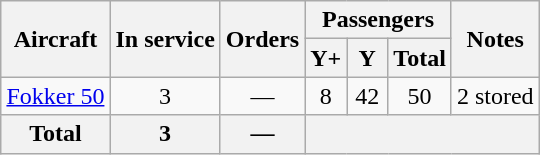<table class="wikitable" style="margin:1em auto; text-align:center;">
<tr>
<th rowspan="2">Aircraft</th>
<th rowspan="2">In service</th>
<th rowspan="2">Orders</th>
<th colspan="3">Passengers</th>
<th rowspan="2">Notes</th>
</tr>
<tr>
<th style="width:20px;"><abbr>Y+</abbr></th>
<th style="width:20px;"><abbr>Y</abbr></th>
<th style="width:25px;">Total</th>
</tr>
<tr>
<td><a href='#'>Fokker 50</a></td>
<td>3</td>
<td>—</td>
<td>8</td>
<td>42</td>
<td>50</td>
<td>2 stored</td>
</tr>
<tr>
<th>Total</th>
<th>3</th>
<th>—</th>
<th colspan="4"></th>
</tr>
</table>
